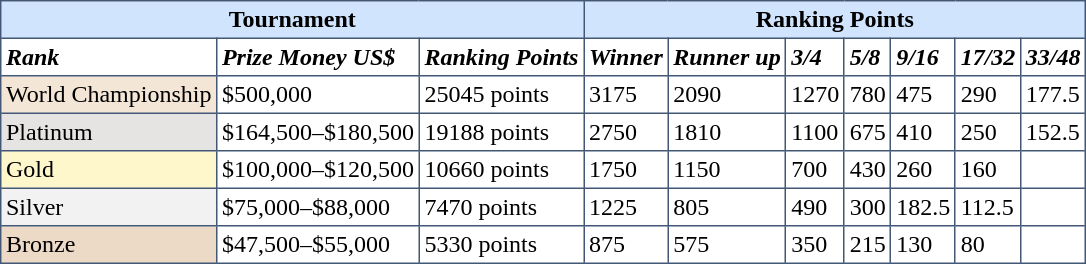<table cellpadding="3" cellspacing="4" border="1" style="border:#435877 solid 1px; border-collapse: collapse;">
<tr bgcolor="#d1e4fd">
<th colspan=3>Tournament</th>
<th colspan=7>Ranking Points</th>
</tr>
<tr>
<td><strong><em>Rank</em></strong></td>
<td><strong><em>Prize Money US$</em></strong></td>
<td><strong><em>Ranking Points</em></strong></td>
<td><strong><em>Winner</em></strong></td>
<td><strong><em>Runner up</em></strong></td>
<td><strong><em>3/4</em></strong></td>
<td><strong><em>5/8</em></strong></td>
<td><strong><em>9/16</em></strong></td>
<td><strong><em>17/32</em></strong></td>
<td><strong><em>33/48</em></strong></td>
</tr>
<tr>
<td style="background:#F3E6D7;">World Championship</td>
<td>$500,000</td>
<td>25045 points</td>
<td>3175</td>
<td>2090</td>
<td>1270</td>
<td>780</td>
<td>475</td>
<td>290</td>
<td>177.5</td>
</tr>
<tr>
<td style="background:#E5E4E2;">Platinum</td>
<td>$164,500–$180,500</td>
<td>19188 points</td>
<td>2750</td>
<td>1810</td>
<td>1100</td>
<td>675</td>
<td>410</td>
<td>250</td>
<td>152.5</td>
</tr>
<tr>
<td style="background:#fff7cc;">Gold</td>
<td>$100,000–$120,500</td>
<td>10660 points</td>
<td>1750</td>
<td>1150</td>
<td>700</td>
<td>430</td>
<td>260</td>
<td>160</td>
<td></td>
</tr>
<tr>
<td style="background:#f2f2f2;">Silver</td>
<td>$75,000–$88,000</td>
<td>7470 points</td>
<td>1225</td>
<td>805</td>
<td>490</td>
<td>300</td>
<td>182.5</td>
<td>112.5</td>
<td></td>
</tr>
<tr>
<td style="background:#ecd9c6;">Bronze</td>
<td>$47,500–$55,000</td>
<td>5330 points</td>
<td>875</td>
<td>575</td>
<td>350</td>
<td>215</td>
<td>130</td>
<td>80</td>
<td></td>
</tr>
</table>
